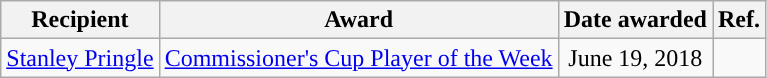<table class="wikitable sortable sortable" style="text-align: center">
<tr>
<th>Recipient</th>
<th>Award</th>
<th>Date awarded</th>
<th>Ref.</th>
</tr>
<tr>
<td><a href='#'>Stanley Pringle</a></td>
<td><a href='#'>Commissioner's Cup Player of the Week</a></td>
<td>June 19, 2018</td>
<td></td>
</tr>
</table>
